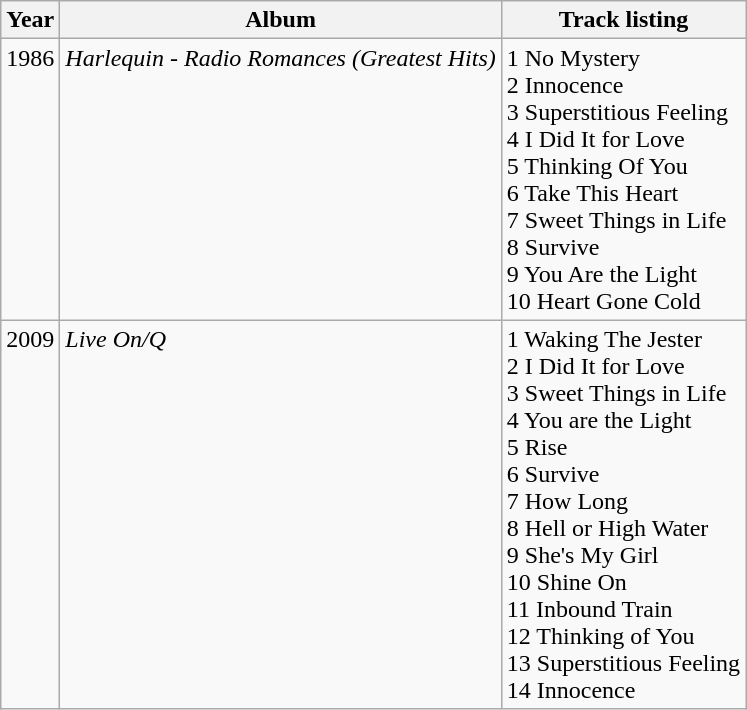<table class="wikitable">
<tr>
<th align="left" valign="top">Year</th>
<th align="left" valign="top">Album</th>
<th align="left" valign="top">Track listing</th>
</tr>
<tr>
<td align="left" valign="top">1986</td>
<td align="left" valign="top"><em>Harlequin - Radio Romances (Greatest Hits)</em></td>
<td>1 No Mystery<br> 2 Innocence<br> 3 Superstitious Feeling<br> 4 I Did It for Love<br> 5 Thinking Of You<br> 6 Take This Heart<br> 7 Sweet Things in Life<br> 8 Survive<br> 9 You Are the Light<br> 10 Heart Gone Cold <br></td>
</tr>
<tr>
<td align="left" valign="top">2009</td>
<td align="left" valign="top"><em>Live On/Q </em></td>
<td>1 Waking The Jester<br> 2 I Did It for Love<br> 3 Sweet Things in Life<br> 4 You are the Light<br> 5 Rise<br> 6 Survive<br> 7 How Long<br> 8 Hell or High Water<br> 9 She's My Girl<br> 10 Shine On<br>11 Inbound Train<br> 12 Thinking of You<br> 13 Superstitious Feeling<br> 14 Innocence</td>
</tr>
</table>
